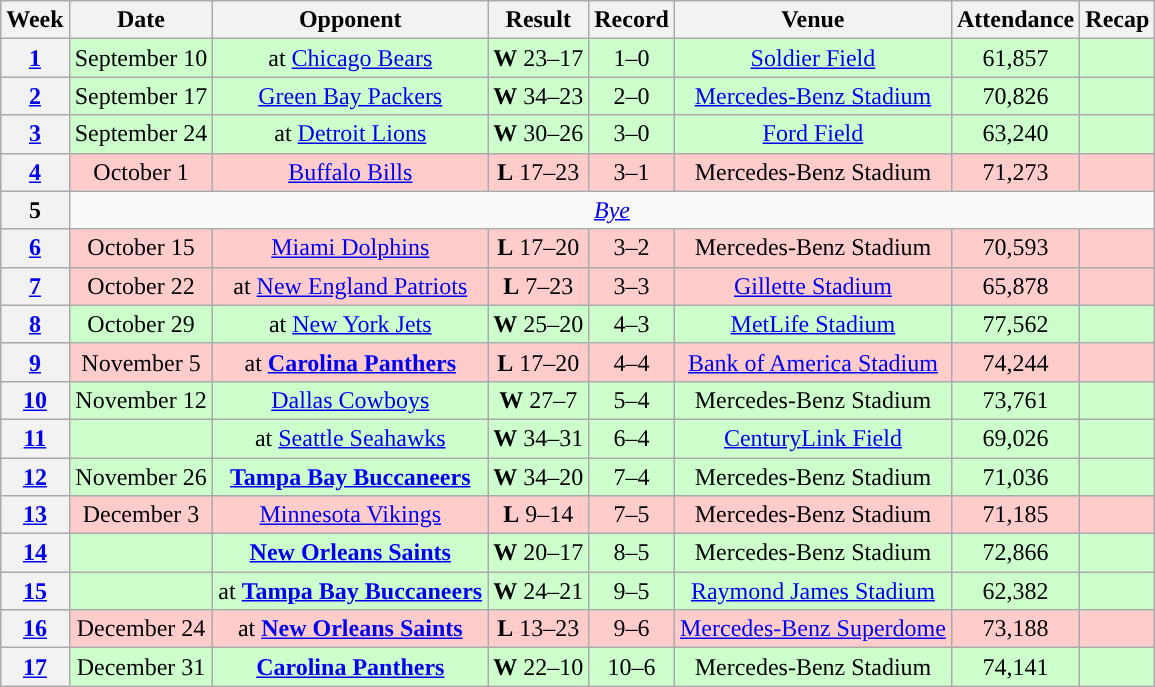<table class="wikitable" style="text-align:center">
<tr>
<th>Week</th>
<th>Date</th>
<th>Opponent</th>
<th>Result</th>
<th>Record</th>
<th>Venue</th>
<th>Attendance</th>
<th>Recap</th>
</tr>
<tr style="background:#cfc">
<th><a href='#'>1</a></th>
<td>September 10</td>
<td>at <a href='#'>Chicago Bears</a></td>
<td><strong>W</strong> 23–17</td>
<td>1–0</td>
<td><a href='#'>Soldier Field</a></td>
<td>61,857</td>
<td></td>
</tr>
<tr style="background:#cfc">
<th><a href='#'>2</a></th>
<td>September 17</td>
<td><a href='#'>Green Bay Packers</a></td>
<td><strong>W</strong> 34–23</td>
<td>2–0</td>
<td><a href='#'>Mercedes-Benz Stadium</a></td>
<td>70,826</td>
<td></td>
</tr>
<tr style="background:#cfc">
<th><a href='#'>3</a></th>
<td>September 24</td>
<td>at <a href='#'>Detroit Lions</a></td>
<td><strong>W</strong> 30–26</td>
<td>3–0</td>
<td><a href='#'>Ford Field</a></td>
<td>63,240</td>
<td></td>
</tr>
<tr style="background:#fcc">
<th><a href='#'>4</a></th>
<td>October 1</td>
<td><a href='#'>Buffalo Bills</a></td>
<td><strong>L</strong> 17–23</td>
<td>3–1</td>
<td>Mercedes-Benz Stadium</td>
<td>71,273</td>
<td></td>
</tr>
<tr>
<th>5</th>
<td colspan=7><em><a href='#'>Bye</a></em></td>
</tr>
<tr style="background:#fcc">
<th><a href='#'>6</a></th>
<td>October 15</td>
<td><a href='#'>Miami Dolphins</a></td>
<td><strong>L</strong> 17–20</td>
<td>3–2</td>
<td>Mercedes-Benz Stadium</td>
<td>70,593</td>
<td></td>
</tr>
<tr style="background:#fcc">
<th><a href='#'>7</a></th>
<td>October 22</td>
<td>at <a href='#'>New England Patriots</a></td>
<td><strong>L</strong> 7–23</td>
<td>3–3</td>
<td><a href='#'>Gillette Stadium</a></td>
<td>65,878</td>
<td></td>
</tr>
<tr style="background:#cfc">
<th><a href='#'>8</a></th>
<td>October 29</td>
<td>at <a href='#'>New York Jets</a></td>
<td><strong>W</strong> 25–20</td>
<td>4–3</td>
<td><a href='#'>MetLife Stadium</a></td>
<td>77,562</td>
<td></td>
</tr>
<tr style="background:#fcc">
<th><a href='#'>9</a></th>
<td>November 5</td>
<td>at <strong><a href='#'>Carolina Panthers</a></strong></td>
<td><strong>L</strong> 17–20</td>
<td>4–4</td>
<td><a href='#'>Bank of America Stadium</a></td>
<td>74,244</td>
<td></td>
</tr>
<tr style="background:#cfc">
<th><a href='#'>10</a></th>
<td>November 12</td>
<td><a href='#'>Dallas Cowboys</a></td>
<td><strong>W</strong> 27–7</td>
<td>5–4</td>
<td>Mercedes-Benz Stadium</td>
<td>73,761</td>
<td></td>
</tr>
<tr style="background:#cfc">
<th><a href='#'>11</a></th>
<td></td>
<td>at <a href='#'>Seattle Seahawks</a></td>
<td><strong>W</strong> 34–31</td>
<td>6–4</td>
<td><a href='#'>CenturyLink Field</a></td>
<td>69,026</td>
<td></td>
</tr>
<tr style="background:#cfc">
<th><a href='#'>12</a></th>
<td>November 26</td>
<td><strong><a href='#'>Tampa Bay Buccaneers</a></strong></td>
<td><strong>W</strong> 34–20</td>
<td>7–4</td>
<td>Mercedes-Benz Stadium</td>
<td>71,036</td>
<td></td>
</tr>
<tr style="background:#fcc">
<th><a href='#'>13</a></th>
<td>December 3</td>
<td><a href='#'>Minnesota Vikings</a></td>
<td><strong>L</strong> 9–14</td>
<td>7–5</td>
<td>Mercedes-Benz Stadium</td>
<td>71,185</td>
<td></td>
</tr>
<tr style="background:#cfc">
<th><a href='#'>14</a></th>
<td></td>
<td><strong><a href='#'>New Orleans Saints</a></strong></td>
<td><strong>W</strong> 20–17</td>
<td>8–5</td>
<td>Mercedes-Benz Stadium</td>
<td>72,866</td>
<td></td>
</tr>
<tr style="background:#cfc">
<th><a href='#'>15</a></th>
<td></td>
<td>at <strong><a href='#'>Tampa Bay Buccaneers</a></strong></td>
<td><strong>W</strong> 24–21</td>
<td>9–5</td>
<td><a href='#'>Raymond James Stadium</a></td>
<td>62,382</td>
<td></td>
</tr>
<tr style="background:#fcc">
<th><a href='#'>16</a></th>
<td>December 24</td>
<td>at <strong><a href='#'>New Orleans Saints</a></strong></td>
<td><strong>L</strong> 13–23</td>
<td>9–6</td>
<td><a href='#'>Mercedes-Benz Superdome</a></td>
<td>73,188</td>
<td></td>
</tr>
<tr style="background:#cfc">
<th><a href='#'>17</a></th>
<td>December 31</td>
<td><strong><a href='#'>Carolina Panthers</a></strong></td>
<td><strong>W</strong> 22–10</td>
<td>10–6</td>
<td>Mercedes-Benz Stadium</td>
<td>74,141</td>
<td></td>
</tr>
</table>
